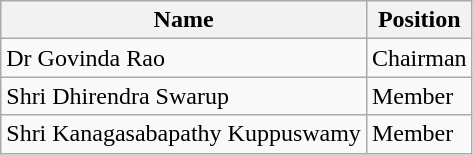<table class="wikitable">
<tr>
<th>Name</th>
<th>Position</th>
</tr>
<tr>
<td>Dr Govinda Rao</td>
<td>Chairman</td>
</tr>
<tr>
<td>Shri Dhirendra Swarup</td>
<td>Member</td>
</tr>
<tr>
<td>Shri Kanagasabapathy Kuppuswamy</td>
<td>Member</td>
</tr>
</table>
